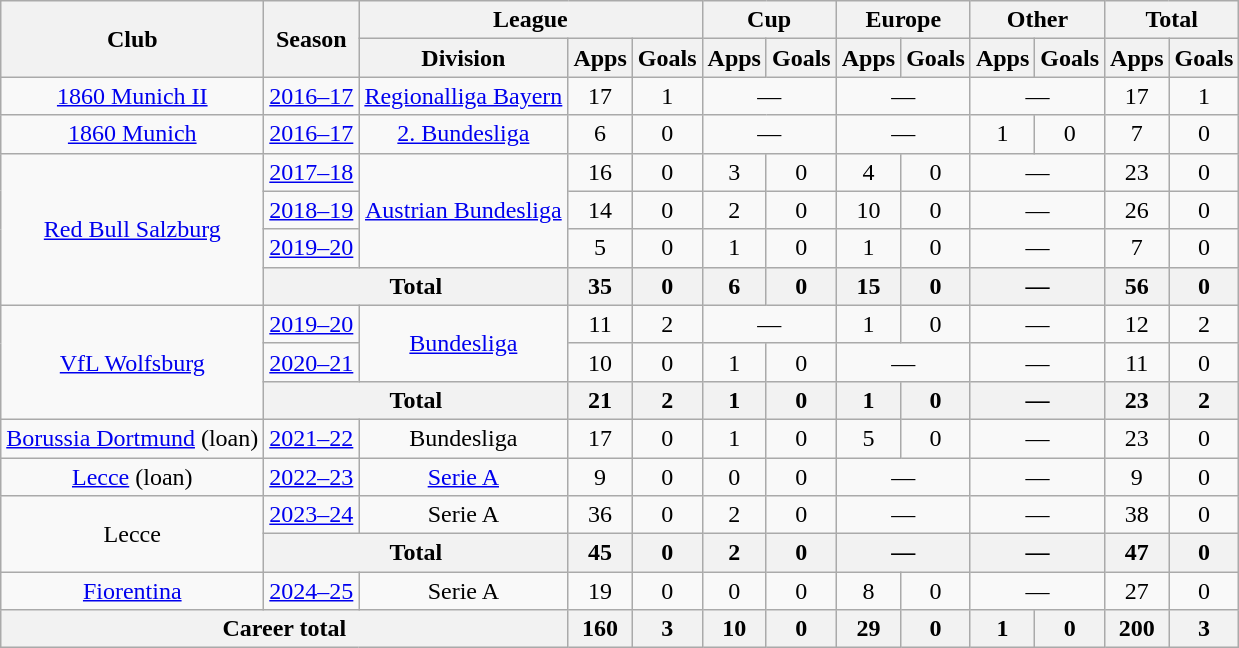<table class="wikitable" style="text-align:center">
<tr>
<th rowspan="2">Club</th>
<th rowspan="2">Season</th>
<th colspan="3">League</th>
<th colspan="2">Cup</th>
<th colspan="2">Europe</th>
<th colspan="2">Other</th>
<th colspan="2">Total</th>
</tr>
<tr>
<th>Division</th>
<th>Apps</th>
<th>Goals</th>
<th>Apps</th>
<th>Goals</th>
<th>Apps</th>
<th>Goals</th>
<th>Apps</th>
<th>Goals</th>
<th>Apps</th>
<th>Goals</th>
</tr>
<tr>
<td><a href='#'>1860 Munich II</a></td>
<td><a href='#'>2016–17</a></td>
<td><a href='#'>Regionalliga Bayern</a></td>
<td>17</td>
<td>1</td>
<td colspan="2">—</td>
<td colspan="2">—</td>
<td colspan="2">—</td>
<td>17</td>
<td>1</td>
</tr>
<tr>
<td><a href='#'>1860 Munich</a></td>
<td><a href='#'>2016–17</a></td>
<td><a href='#'>2. Bundesliga</a></td>
<td>6</td>
<td>0</td>
<td colspan="2">—</td>
<td colspan="2">—</td>
<td>1</td>
<td>0</td>
<td>7</td>
<td>0</td>
</tr>
<tr>
<td rowspan="4"><a href='#'>Red Bull Salzburg</a></td>
<td><a href='#'>2017–18</a></td>
<td rowspan="3"><a href='#'>Austrian Bundesliga</a></td>
<td>16</td>
<td>0</td>
<td>3</td>
<td>0</td>
<td>4</td>
<td>0</td>
<td colspan="2">—</td>
<td>23</td>
<td>0</td>
</tr>
<tr>
<td><a href='#'>2018–19</a></td>
<td>14</td>
<td>0</td>
<td>2</td>
<td>0</td>
<td>10</td>
<td>0</td>
<td colspan="2">—</td>
<td>26</td>
<td>0</td>
</tr>
<tr>
<td><a href='#'>2019–20</a></td>
<td>5</td>
<td>0</td>
<td>1</td>
<td>0</td>
<td>1</td>
<td>0</td>
<td colspan="2">—</td>
<td>7</td>
<td>0</td>
</tr>
<tr>
<th colspan="2">Total</th>
<th>35</th>
<th>0</th>
<th>6</th>
<th>0</th>
<th>15</th>
<th>0</th>
<th colspan="2">—</th>
<th>56</th>
<th>0</th>
</tr>
<tr>
<td rowspan="3"><a href='#'>VfL Wolfsburg</a></td>
<td><a href='#'>2019–20</a></td>
<td rowspan="2"><a href='#'>Bundesliga</a></td>
<td>11</td>
<td>2</td>
<td colspan="2">—</td>
<td>1</td>
<td>0</td>
<td colspan="2">—</td>
<td>12</td>
<td>2</td>
</tr>
<tr>
<td><a href='#'>2020–21</a></td>
<td>10</td>
<td>0</td>
<td>1</td>
<td>0</td>
<td colspan="2">—</td>
<td colspan="2">—</td>
<td>11</td>
<td>0</td>
</tr>
<tr>
<th colspan="2">Total</th>
<th>21</th>
<th>2</th>
<th>1</th>
<th>0</th>
<th>1</th>
<th>0</th>
<th colspan="2">—</th>
<th>23</th>
<th>2</th>
</tr>
<tr>
<td><a href='#'>Borussia Dortmund</a> (loan)</td>
<td><a href='#'>2021–22</a></td>
<td>Bundesliga</td>
<td>17</td>
<td>0</td>
<td>1</td>
<td>0</td>
<td>5</td>
<td>0</td>
<td colspan="2">—</td>
<td>23</td>
<td>0</td>
</tr>
<tr>
<td><a href='#'>Lecce</a> (loan)</td>
<td><a href='#'>2022–23</a></td>
<td><a href='#'>Serie A</a></td>
<td>9</td>
<td>0</td>
<td>0</td>
<td>0</td>
<td colspan="2">—</td>
<td colspan="2">—</td>
<td>9</td>
<td>0</td>
</tr>
<tr>
<td rowspan="2">Lecce</td>
<td><a href='#'>2023–24</a></td>
<td>Serie A</td>
<td>36</td>
<td>0</td>
<td>2</td>
<td>0</td>
<td colspan="2">—</td>
<td colspan="2">—</td>
<td>38</td>
<td>0</td>
</tr>
<tr>
<th colspan="2">Total</th>
<th>45</th>
<th>0</th>
<th>2</th>
<th>0</th>
<th colspan="2">—</th>
<th colspan="2">—</th>
<th>47</th>
<th>0</th>
</tr>
<tr>
<td><a href='#'>Fiorentina</a></td>
<td><a href='#'>2024–25</a></td>
<td>Serie A</td>
<td>19</td>
<td>0</td>
<td>0</td>
<td>0</td>
<td>8</td>
<td>0</td>
<td colspan="2">—</td>
<td>27</td>
<td>0</td>
</tr>
<tr>
<th colspan="3">Career total</th>
<th>160</th>
<th>3</th>
<th>10</th>
<th>0</th>
<th>29</th>
<th>0</th>
<th>1</th>
<th>0</th>
<th>200</th>
<th>3</th>
</tr>
</table>
